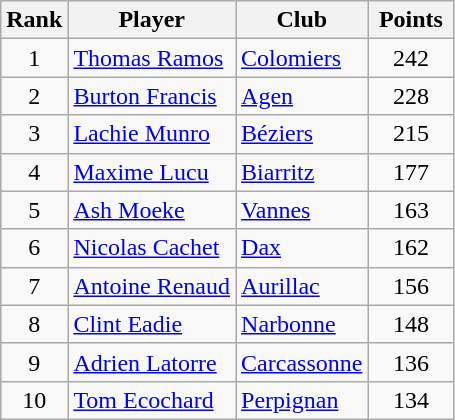<table class="wikitable" style="text-align:center">
<tr>
<th>Rank</th>
<th>Player</th>
<th>Club</th>
<th style="width:50px;">Points</th>
</tr>
<tr>
<td>1</td>
<td align=left> <a href='#'>Thomas Ramos</a></td>
<td align=left><a href='#'>Colomiers</a></td>
<td>242</td>
</tr>
<tr>
<td>2</td>
<td align=left> <a href='#'>Burton Francis</a></td>
<td align=left><a href='#'>Agen</a></td>
<td>228</td>
</tr>
<tr>
<td>3</td>
<td align=left> <a href='#'>Lachie Munro</a></td>
<td align=left><a href='#'>Béziers</a></td>
<td>215</td>
</tr>
<tr>
<td>4</td>
<td align=left> <a href='#'>Maxime Lucu</a></td>
<td align=left><a href='#'>Biarritz</a></td>
<td>177</td>
</tr>
<tr>
<td>5</td>
<td align=left> <a href='#'>Ash Moeke</a></td>
<td align=left><a href='#'>Vannes</a></td>
<td>163</td>
</tr>
<tr>
<td>6</td>
<td align=left> <a href='#'>Nicolas Cachet</a></td>
<td align=left><a href='#'>Dax</a></td>
<td>162</td>
</tr>
<tr>
<td>7</td>
<td align=left> <a href='#'>Antoine Renaud</a></td>
<td align=left><a href='#'>Aurillac</a></td>
<td>156</td>
</tr>
<tr>
<td>8</td>
<td align=left> <a href='#'>Clint Eadie</a></td>
<td align=left><a href='#'>Narbonne</a></td>
<td>148</td>
</tr>
<tr>
<td>9</td>
<td align=left> <a href='#'>Adrien Latorre</a></td>
<td align=left><a href='#'>Carcassonne</a></td>
<td>136</td>
</tr>
<tr>
<td>10</td>
<td align=left> <a href='#'>Tom Ecochard</a></td>
<td align=left><a href='#'>Perpignan</a></td>
<td>134</td>
</tr>
</table>
